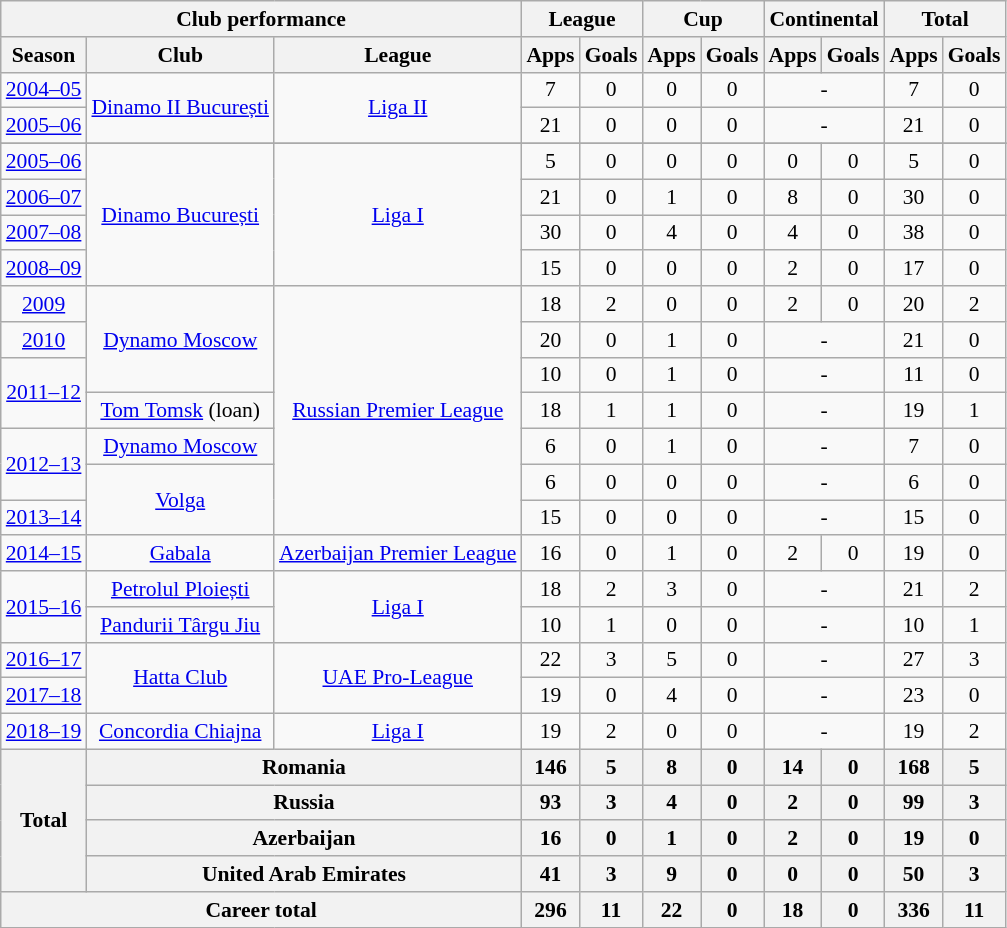<table class="wikitable" style="font-size:90%; text-align: center;">
<tr>
<th colspan=3>Club performance</th>
<th colspan=2>League</th>
<th colspan=2>Cup</th>
<th colspan=2>Continental</th>
<th colspan=2>Total</th>
</tr>
<tr>
<th>Season</th>
<th>Club</th>
<th>League</th>
<th>Apps</th>
<th>Goals</th>
<th>Apps</th>
<th>Goals</th>
<th>Apps</th>
<th>Goals</th>
<th>Apps</th>
<th>Goals</th>
</tr>
<tr>
<td><a href='#'>2004–05</a></td>
<td rowspan="2"><a href='#'>Dinamo II București</a></td>
<td rowspan="2"><a href='#'>Liga II</a></td>
<td>7</td>
<td>0</td>
<td>0</td>
<td>0</td>
<td colspan="2">-</td>
<td>7</td>
<td>0</td>
</tr>
<tr>
<td><a href='#'>2005–06</a></td>
<td>21</td>
<td>0</td>
<td>0</td>
<td>0</td>
<td colspan="2">-</td>
<td>21</td>
<td>0</td>
</tr>
<tr>
</tr>
<tr>
<td><a href='#'>2005–06</a></td>
<td rowspan="4"><a href='#'>Dinamo București</a></td>
<td rowspan="4"><a href='#'>Liga I</a></td>
<td>5</td>
<td>0</td>
<td>0</td>
<td>0</td>
<td>0</td>
<td>0</td>
<td>5</td>
<td>0</td>
</tr>
<tr>
<td><a href='#'>2006–07</a></td>
<td>21</td>
<td>0</td>
<td>1</td>
<td>0</td>
<td>8</td>
<td>0</td>
<td>30</td>
<td>0</td>
</tr>
<tr>
<td><a href='#'>2007–08</a></td>
<td>30</td>
<td>0</td>
<td>4</td>
<td>0</td>
<td>4</td>
<td>0</td>
<td>38</td>
<td>0</td>
</tr>
<tr>
<td><a href='#'>2008–09</a></td>
<td>15</td>
<td>0</td>
<td>0</td>
<td>0</td>
<td>2</td>
<td>0</td>
<td>17</td>
<td>0</td>
</tr>
<tr>
<td><a href='#'>2009</a></td>
<td rowspan="3"><a href='#'>Dynamo Moscow</a></td>
<td rowspan="7"><a href='#'>Russian Premier League</a></td>
<td>18</td>
<td>2</td>
<td>0</td>
<td>0</td>
<td>2</td>
<td>0</td>
<td>20</td>
<td>2</td>
</tr>
<tr>
<td><a href='#'>2010</a></td>
<td>20</td>
<td>0</td>
<td>1</td>
<td>0</td>
<td colspan="2">-</td>
<td>21</td>
<td>0</td>
</tr>
<tr>
<td rowspan="2"><a href='#'>2011–12</a></td>
<td>10</td>
<td>0</td>
<td>1</td>
<td>0</td>
<td colspan="2">-</td>
<td>11</td>
<td>0</td>
</tr>
<tr>
<td><a href='#'>Tom Tomsk</a> (loan)</td>
<td>18</td>
<td>1</td>
<td>1</td>
<td>0</td>
<td colspan="2">-</td>
<td>19</td>
<td>1</td>
</tr>
<tr>
<td rowspan="2"><a href='#'>2012–13</a></td>
<td><a href='#'>Dynamo Moscow</a></td>
<td>6</td>
<td>0</td>
<td>1</td>
<td>0</td>
<td colspan="2">-</td>
<td>7</td>
<td>0</td>
</tr>
<tr>
<td rowspan="2"><a href='#'>Volga</a></td>
<td>6</td>
<td>0</td>
<td>0</td>
<td>0</td>
<td colspan="2">-</td>
<td>6</td>
<td>0</td>
</tr>
<tr>
<td><a href='#'>2013–14</a></td>
<td>15</td>
<td>0</td>
<td>0</td>
<td>0</td>
<td colspan="2">-</td>
<td>15</td>
<td>0</td>
</tr>
<tr>
<td><a href='#'>2014–15</a></td>
<td rowspan="1"><a href='#'>Gabala</a></td>
<td rowspan="1"><a href='#'>Azerbaijan Premier League</a></td>
<td>16</td>
<td>0</td>
<td>1</td>
<td>0</td>
<td>2</td>
<td>0</td>
<td>19</td>
<td>0</td>
</tr>
<tr>
<td rowspan="2"><a href='#'>2015–16</a></td>
<td rowspan="1"><a href='#'>Petrolul Ploiești</a></td>
<td rowspan="2"><a href='#'>Liga I</a></td>
<td>18</td>
<td>2</td>
<td>3</td>
<td>0</td>
<td colspan="2">-</td>
<td>21</td>
<td>2</td>
</tr>
<tr>
<td><a href='#'>Pandurii Târgu Jiu</a></td>
<td>10</td>
<td>1</td>
<td>0</td>
<td>0</td>
<td colspan="2">-</td>
<td>10</td>
<td>1</td>
</tr>
<tr>
<td><a href='#'>2016–17</a></td>
<td rowspan="2"><a href='#'>Hatta Club</a></td>
<td rowspan="2"><a href='#'>UAE Pro-League</a></td>
<td>22</td>
<td>3</td>
<td>5</td>
<td>0</td>
<td colspan="2">-</td>
<td>27</td>
<td>3</td>
</tr>
<tr>
<td><a href='#'>2017–18</a></td>
<td>19</td>
<td>0</td>
<td>4</td>
<td>0</td>
<td colspan="2">-</td>
<td>23</td>
<td>0</td>
</tr>
<tr>
<td rowspan="1"><a href='#'>2018–19</a></td>
<td rowspan="1"><a href='#'>Concordia Chiajna</a></td>
<td rowspan="1"><a href='#'>Liga I</a></td>
<td>19</td>
<td>2</td>
<td>0</td>
<td>0</td>
<td colspan="2">-</td>
<td>19</td>
<td>2</td>
</tr>
<tr>
<th rowspan=4>Total</th>
<th colspan=2>Romania</th>
<th>146</th>
<th>5</th>
<th>8</th>
<th>0</th>
<th>14</th>
<th>0</th>
<th>168</th>
<th>5</th>
</tr>
<tr>
<th colspan=2>Russia</th>
<th>93</th>
<th>3</th>
<th>4</th>
<th>0</th>
<th>2</th>
<th>0</th>
<th>99</th>
<th>3</th>
</tr>
<tr>
<th colspan=2>Azerbaijan</th>
<th>16</th>
<th>0</th>
<th>1</th>
<th>0</th>
<th>2</th>
<th>0</th>
<th>19</th>
<th>0</th>
</tr>
<tr>
<th colspan=2>United Arab Emirates</th>
<th>41</th>
<th>3</th>
<th>9</th>
<th>0</th>
<th>0</th>
<th>0</th>
<th>50</th>
<th>3</th>
</tr>
<tr>
<th colspan=3>Career total</th>
<th>296</th>
<th>11</th>
<th>22</th>
<th>0</th>
<th>18</th>
<th>0</th>
<th>336</th>
<th>11</th>
</tr>
</table>
